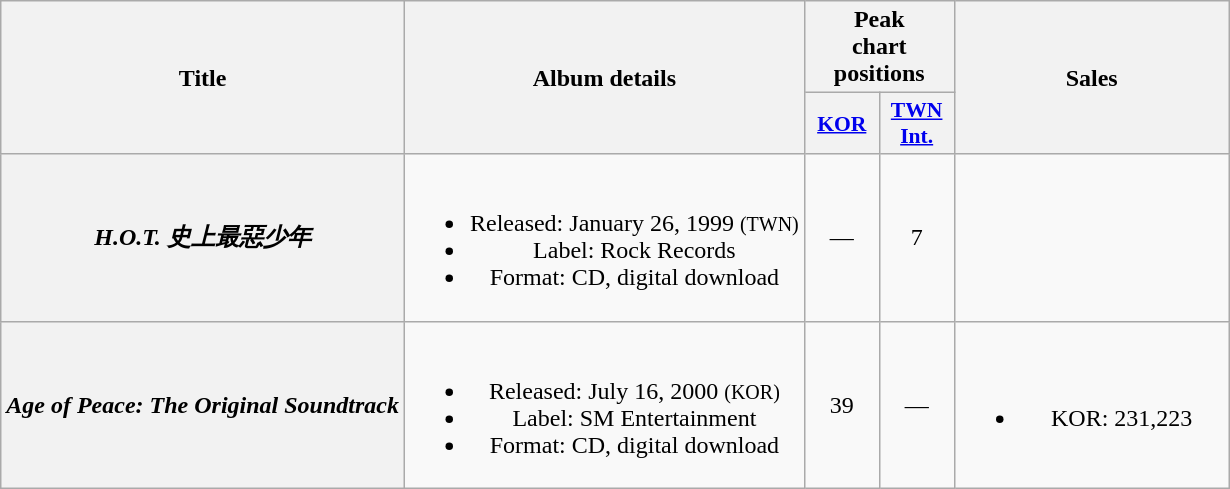<table class="wikitable plainrowheaders" style="text-align:center;">
<tr>
<th rowspan="2" scope="col">Title</th>
<th rowspan="2" scope="col">Album details</th>
<th colspan="2" scope="col">Peak<br>chart<br>positions</th>
<th rowspan="2" scope="col" style="width:11em;">Sales</th>
</tr>
<tr>
<th scope="col" style="width:3em;font-size:90%;"><a href='#'>KOR</a><br></th>
<th scope="col" style="width:3em;font-size:90%;"><a href='#'>TWN Int.</a><br></th>
</tr>
<tr>
<th scope="row"><em>H.O.T. 史上最惡少年</em></th>
<td><br><ul><li>Released: January 26, 1999 <small>(TWN)</small></li><li>Label: Rock Records</li><li>Format: CD, digital download</li></ul></td>
<td>—</td>
<td>7</td>
<td></td>
</tr>
<tr>
<th scope="row"><em>Age of Peace: The Original Soundtrack</em></th>
<td><br><ul><li>Released: July 16, 2000 <small>(KOR)</small></li><li>Label: SM Entertainment</li><li>Format: CD, digital download</li></ul></td>
<td>39</td>
<td>—</td>
<td><br><ul><li>KOR: 231,223</li></ul></td>
</tr>
</table>
